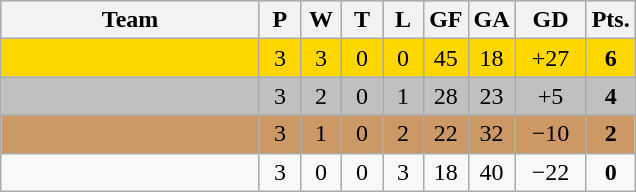<table class="wikitable" style="margin:1em auto;">
<tr align=center bgcolor="lightsteelblue">
<th width=165>Team</th>
<th width=20>P</th>
<th width=20>W</th>
<th width=20>T</th>
<th width=20>L</th>
<th width=20>GF</th>
<th width=20>GA</th>
<th width=40>GD</th>
<th width=20>Pts.</th>
</tr>
<tr align=center bgcolor=gold>
<td style="text-align:left;"><strong></strong></td>
<td>3</td>
<td>3</td>
<td>0</td>
<td>0</td>
<td>45</td>
<td>18</td>
<td>+27</td>
<td><strong>6</strong></td>
</tr>
<tr align=center bgcolor=silver>
<td style="text-align:left;"><strong></strong></td>
<td>3</td>
<td>2</td>
<td>0</td>
<td>1</td>
<td>28</td>
<td>23</td>
<td>+5</td>
<td><strong>4</strong></td>
</tr>
<tr align=center bgcolor=#cc9966>
<td style="text-align:left;"><strong></strong></td>
<td>3</td>
<td>1</td>
<td>0</td>
<td>2</td>
<td>22</td>
<td>32</td>
<td>−10</td>
<td><strong>2</strong></td>
</tr>
<tr align=center>
<td style="text-align:left;"></td>
<td>3</td>
<td>0</td>
<td>0</td>
<td>3</td>
<td>18</td>
<td>40</td>
<td>−22</td>
<td><strong>0</strong></td>
</tr>
</table>
